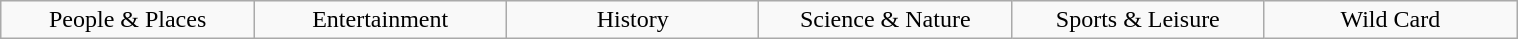<table class="wikitable" style="text-align: center; width: 80%; margin: 1em auto;">
<tr>
<td style="width:70pt;">People & Places</td>
<td style="width:70pt;">Entertainment</td>
<td style="width:70pt;">History</td>
<td style="width:70pt;">Science & Nature</td>
<td style="width:70pt;">Sports & Leisure</td>
<td style="width:70pt;">Wild Card</td>
</tr>
</table>
